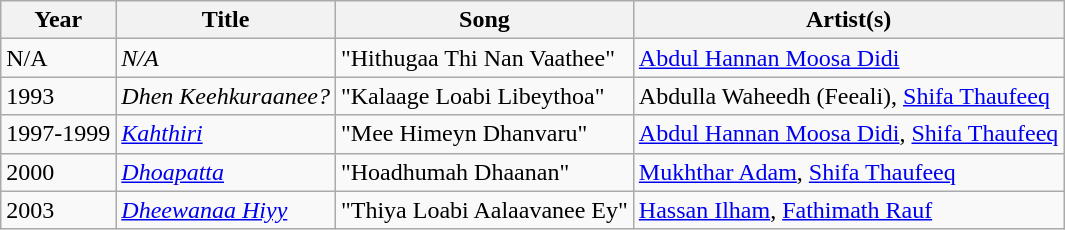<table class="wikitable plainrowheaders">
<tr>
<th scope="col">Year</th>
<th scope="col">Title</th>
<th scope="col">Song</th>
<th scope="col">Artist(s)</th>
</tr>
<tr>
<td>N/A</td>
<td><em>N/A</em></td>
<td>"Hithugaa Thi Nan Vaathee"</td>
<td><a href='#'>Abdul Hannan Moosa Didi</a></td>
</tr>
<tr>
<td>1993</td>
<td><em>Dhen Keehkuraanee?</em></td>
<td>"Kalaage Loabi Libeythoa"</td>
<td>Abdulla Waheedh (Feeali), <a href='#'>Shifa Thaufeeq</a></td>
</tr>
<tr>
<td>1997-1999</td>
<td><em><a href='#'>Kahthiri</a></em></td>
<td>"Mee Himeyn Dhanvaru"</td>
<td><a href='#'>Abdul Hannan Moosa Didi</a>, <a href='#'>Shifa Thaufeeq</a></td>
</tr>
<tr>
<td>2000</td>
<td scope="row"><em><a href='#'>Dhoapatta</a></em></td>
<td>"Hoadhumah Dhaanan"</td>
<td><a href='#'>Mukhthar Adam</a>, <a href='#'>Shifa Thaufeeq</a></td>
</tr>
<tr>
<td>2003</td>
<td scope="row"><em><a href='#'>Dheewanaa Hiyy</a></em></td>
<td>"Thiya Loabi Aalaavanee Ey"</td>
<td><a href='#'>Hassan Ilham</a>, <a href='#'>Fathimath Rauf</a></td>
</tr>
</table>
